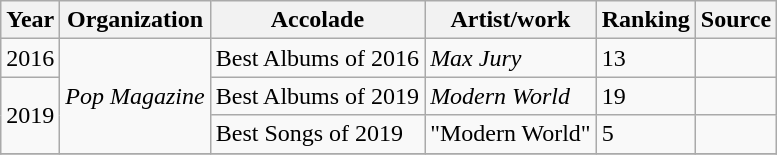<table class="wikitable">
<tr>
<th>Year</th>
<th>Organization</th>
<th>Accolade</th>
<th>Artist/work</th>
<th>Ranking</th>
<th>Source</th>
</tr>
<tr>
<td>2016</td>
<td rowspan=3><em>Pop Magazine</em></td>
<td>Best Albums of 2016</td>
<td><em>Max Jury</em></td>
<td>13</td>
<td></td>
</tr>
<tr>
<td rowspan=2>2019</td>
<td>Best Albums of 2019</td>
<td><em>Modern World</em></td>
<td>19</td>
<td></td>
</tr>
<tr>
<td>Best Songs of 2019</td>
<td>"Modern World"</td>
<td>5</td>
<td></td>
</tr>
<tr>
</tr>
</table>
